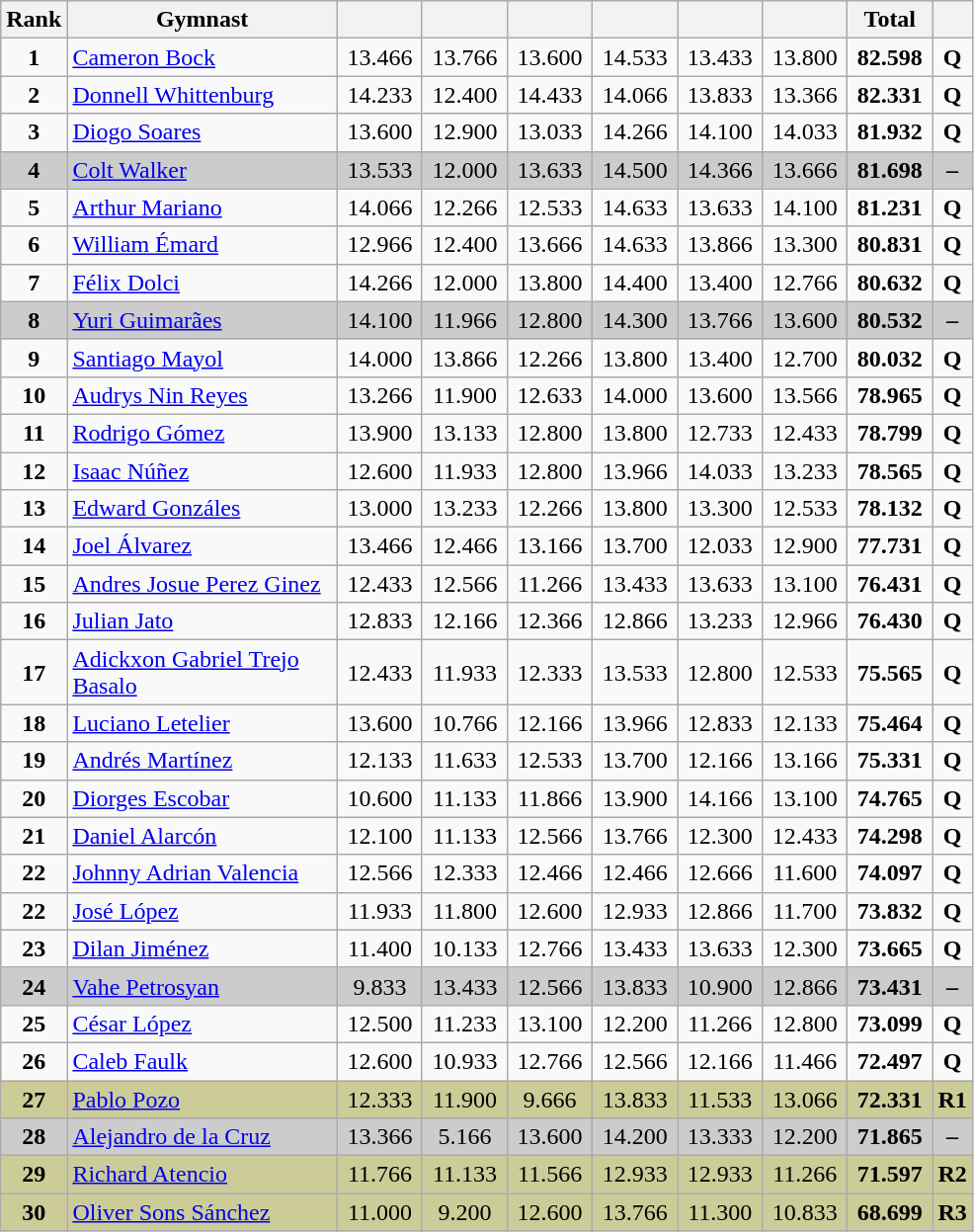<table class="wikitable sortable" style="text-align:center; font-size:100%">
<tr>
<th scope="col" style="width:15px;">Rank</th>
<th scope="col" style="width:175px;">Gymnast</th>
<th scope="col" style="width:50px;"></th>
<th scope="col" style="width:50px;"></th>
<th scope="col" style="width:50px;"></th>
<th scope="col" style="width:50px;"></th>
<th scope="col" style="width:50px;"></th>
<th scope="col" style="width:50px;"></th>
<th scope="col" style="width:50px;">Total</th>
<th scope="col" style="width:15px;"></th>
</tr>
<tr>
<td scope="row" style="text-align:center;"><strong>1</strong></td>
<td style="text-align:left;"> <a href='#'>Cameron Bock</a></td>
<td>13.466</td>
<td>13.766</td>
<td>13.600</td>
<td>14.533</td>
<td>13.433</td>
<td>13.800</td>
<td><strong>82.598</strong></td>
<td><strong>Q</strong></td>
</tr>
<tr>
<td scope="row" style="text-align:center;"><strong>2</strong></td>
<td style="text-align:left;"> <a href='#'>Donnell Whittenburg</a></td>
<td>14.233</td>
<td>12.400</td>
<td>14.433</td>
<td>14.066</td>
<td>13.833</td>
<td>13.366</td>
<td><strong>82.331</strong></td>
<td><strong>Q</strong></td>
</tr>
<tr>
<td scope="row" style="text-align:center;"><strong>3</strong></td>
<td style="text-align:left;"> <a href='#'>Diogo Soares</a></td>
<td>13.600</td>
<td>12.900</td>
<td>13.033</td>
<td>14.266</td>
<td>14.100</td>
<td>14.033</td>
<td><strong>81.932</strong></td>
<td><strong>Q</strong></td>
</tr>
<tr style="background:#cccccc;">
<td scope="row" style="text-align:center;"><strong>4</strong></td>
<td style="text-align:left;"> <a href='#'>Colt Walker</a></td>
<td>13.533</td>
<td>12.000</td>
<td>13.633</td>
<td>14.500</td>
<td>14.366</td>
<td>13.666</td>
<td><strong>81.698</strong></td>
<td><strong>–</strong></td>
</tr>
<tr>
<td scope="row" style="text-align:center;"><strong>5</strong></td>
<td style="text-align:left;"> <a href='#'>Arthur Mariano</a></td>
<td>14.066</td>
<td>12.266</td>
<td>12.533</td>
<td>14.633</td>
<td>13.633</td>
<td>14.100</td>
<td><strong>81.231</strong></td>
<td><strong>Q</strong></td>
</tr>
<tr>
<td scope="row" style="text-align:center;"><strong>6</strong></td>
<td style="text-align:left;"> <a href='#'>William Émard</a></td>
<td>12.966</td>
<td>12.400</td>
<td>13.666</td>
<td>14.633</td>
<td>13.866</td>
<td>13.300</td>
<td><strong>80.831</strong></td>
<td><strong>Q</strong></td>
</tr>
<tr>
<td scope="row" style="text-align:center;"><strong>7</strong></td>
<td style="text-align:left;"> <a href='#'>Félix Dolci</a></td>
<td>14.266</td>
<td>12.000</td>
<td>13.800</td>
<td>14.400</td>
<td>13.400</td>
<td>12.766</td>
<td><strong>80.632</strong></td>
<td><strong>Q</strong></td>
</tr>
<tr style="background:#cccccc;">
<td scope="row" style="text-align:center;"><strong>8</strong></td>
<td style="text-align:left;"> <a href='#'>Yuri Guimarães</a></td>
<td>14.100</td>
<td>11.966</td>
<td>12.800</td>
<td>14.300</td>
<td>13.766</td>
<td>13.600</td>
<td><strong>80.532</strong></td>
<td><strong>–</strong></td>
</tr>
<tr>
<td scope="row" style="text-align:center;"><strong>9</strong></td>
<td style="text-align:left;"> <a href='#'>Santiago Mayol</a></td>
<td>14.000</td>
<td>13.866</td>
<td>12.266</td>
<td>13.800</td>
<td>13.400</td>
<td>12.700</td>
<td><strong>80.032</strong></td>
<td><strong>Q</strong></td>
</tr>
<tr>
<td scope="row" style="text-align:center;"><strong>10</strong></td>
<td style="text-align:left;"> <a href='#'>Audrys Nin Reyes</a></td>
<td>13.266</td>
<td>11.900</td>
<td>12.633</td>
<td>14.000</td>
<td>13.600</td>
<td>13.566</td>
<td><strong>78.965</strong></td>
<td><strong>Q</strong></td>
</tr>
<tr>
<td scope="row" style="text-align:center;"><strong>11</strong></td>
<td style="text-align:left;"> <a href='#'>Rodrigo Gómez</a></td>
<td>13.900</td>
<td>13.133</td>
<td>12.800</td>
<td>13.800</td>
<td>12.733</td>
<td>12.433</td>
<td><strong>78.799</strong></td>
<td><strong>Q</strong></td>
</tr>
<tr>
<td scope="row" style="text-align:center;"><strong>12</strong></td>
<td style="text-align:left;"> <a href='#'>Isaac Núñez</a></td>
<td>12.600</td>
<td>11.933</td>
<td>12.800</td>
<td>13.966</td>
<td>14.033</td>
<td>13.233</td>
<td><strong>78.565</strong></td>
<td><strong>Q</strong></td>
</tr>
<tr>
<td scope="row" style="text-align:center;"><strong>13</strong></td>
<td style="text-align:left;"> <a href='#'>Edward Gonzáles</a></td>
<td>13.000</td>
<td>13.233</td>
<td>12.266</td>
<td>13.800</td>
<td>13.300</td>
<td>12.533</td>
<td><strong>78.132</strong></td>
<td><strong>Q</strong></td>
</tr>
<tr>
<td scope="row" style="text-align:center;"><strong>14</strong></td>
<td style="text-align:left;"> <a href='#'>Joel Álvarez</a></td>
<td>13.466</td>
<td>12.466</td>
<td>13.166</td>
<td>13.700</td>
<td>12.033</td>
<td>12.900</td>
<td><strong>77.731</strong></td>
<td><strong>Q</strong></td>
</tr>
<tr>
<td scope="row" style="text-align:center;"><strong>15</strong></td>
<td style="text-align:left;"> <a href='#'>Andres Josue Perez Ginez</a></td>
<td>12.433</td>
<td>12.566</td>
<td>11.266</td>
<td>13.433</td>
<td>13.633</td>
<td>13.100</td>
<td><strong>76.431</strong></td>
<td><strong>Q</strong></td>
</tr>
<tr>
<td scope="row" style="text-align:center;"><strong>16</strong></td>
<td style="text-align:left;"> <a href='#'>Julian Jato</a></td>
<td>12.833</td>
<td>12.166</td>
<td>12.366</td>
<td>12.866</td>
<td>13.233</td>
<td>12.966</td>
<td><strong>76.430</strong></td>
<td><strong>Q</strong></td>
</tr>
<tr>
<td scope="row" style="text-align:center;"><strong>17</strong></td>
<td style="text-align:left;"> <a href='#'>Adickxon Gabriel Trejo Basalo</a></td>
<td>12.433</td>
<td>11.933</td>
<td>12.333</td>
<td>13.533</td>
<td>12.800</td>
<td>12.533</td>
<td><strong>75.565</strong></td>
<td><strong>Q</strong></td>
</tr>
<tr>
<td scope="row" style="text-align:center;"><strong>18</strong></td>
<td style="text-align:left;"> <a href='#'>Luciano Letelier</a></td>
<td>13.600</td>
<td>10.766</td>
<td>12.166</td>
<td>13.966</td>
<td>12.833</td>
<td>12.133</td>
<td><strong>75.464</strong></td>
<td><strong>Q</strong></td>
</tr>
<tr>
<td scope="row" style="text-align:center;"><strong>19</strong></td>
<td style="text-align:left;"> <a href='#'>Andrés Martínez</a></td>
<td>12.133</td>
<td>11.633</td>
<td>12.533</td>
<td>13.700</td>
<td>12.166</td>
<td>13.166</td>
<td><strong>75.331</strong></td>
<td><strong>Q</strong></td>
</tr>
<tr>
<td scope="row" style="text-align:center;"><strong>20</strong></td>
<td style="text-align:left;"> <a href='#'>Diorges Escobar</a></td>
<td>10.600</td>
<td>11.133</td>
<td>11.866</td>
<td>13.900</td>
<td>14.166</td>
<td>13.100</td>
<td><strong>74.765</strong></td>
<td><strong>Q</strong></td>
</tr>
<tr>
<td scope="row" style="text-align:center;"><strong>21</strong></td>
<td style="text-align:left;"> <a href='#'>Daniel Alarcón</a></td>
<td>12.100</td>
<td>11.133</td>
<td>12.566</td>
<td>13.766</td>
<td>12.300</td>
<td>12.433</td>
<td><strong>74.298</strong></td>
<td><strong>Q</strong></td>
</tr>
<tr>
<td scope="row" style="text-align:center;"><strong>22</strong></td>
<td style="text-align:left;"> <a href='#'>Johnny Adrian Valencia</a></td>
<td>12.566</td>
<td>12.333</td>
<td>12.466</td>
<td>12.466</td>
<td>12.666</td>
<td>11.600</td>
<td><strong>74.097</strong></td>
<td><strong>Q</strong></td>
</tr>
<tr>
<td scope="row" style="text-align:center;"><strong>22</strong></td>
<td style="text-align:left;"> <a href='#'>José López</a></td>
<td>11.933</td>
<td>11.800</td>
<td>12.600</td>
<td>12.933</td>
<td>12.866</td>
<td>11.700</td>
<td><strong>73.832</strong></td>
<td><strong>Q</strong></td>
</tr>
<tr>
<td scope="row" style="text-align:center;"><strong>23</strong></td>
<td style="text-align:left;"> <a href='#'>Dilan Jiménez</a></td>
<td>11.400</td>
<td>10.133</td>
<td>12.766</td>
<td>13.433</td>
<td>13.633</td>
<td>12.300</td>
<td><strong>73.665</strong></td>
<td><strong>Q</strong></td>
</tr>
<tr style="background:#cccccc;">
<td scope="row" style="text-align:center;"><strong>24</strong></td>
<td style="text-align:left;"> <a href='#'>Vahe Petrosyan</a></td>
<td>9.833</td>
<td>13.433</td>
<td>12.566</td>
<td>13.833</td>
<td>10.900</td>
<td>12.866</td>
<td><strong>73.431</strong></td>
<td><strong>–</strong></td>
</tr>
<tr>
<td scope="row" style="text-align:center;"><strong>25</strong></td>
<td style="text-align:left;"> <a href='#'>César López</a></td>
<td>12.500</td>
<td>11.233</td>
<td>13.100</td>
<td>12.200</td>
<td>11.266</td>
<td>12.800</td>
<td><strong>73.099</strong></td>
<td><strong>Q</strong></td>
</tr>
<tr>
<td scope="row" style="text-align:center;"><strong>26</strong></td>
<td style="text-align:left;"> <a href='#'>Caleb Faulk</a></td>
<td>12.600</td>
<td>10.933</td>
<td>12.766</td>
<td>12.566</td>
<td>12.166</td>
<td>11.466</td>
<td><strong>72.497</strong></td>
<td><strong>Q</strong></td>
</tr>
<tr style="background:#cccc99;">
<td scope="row" style="text-align:center;"><strong>27</strong></td>
<td style="text-align:left;"> <a href='#'>Pablo Pozo</a></td>
<td>12.333</td>
<td>11.900</td>
<td>9.666</td>
<td>13.833</td>
<td>11.533</td>
<td>13.066</td>
<td><strong>72.331</strong></td>
<td><strong>R1 </strong></td>
</tr>
<tr style="background:#cccccc;">
<td scope="row" style="text-align:center;"><strong>28</strong></td>
<td style="text-align:left;"> <a href='#'>Alejandro de la Cruz</a></td>
<td>13.366</td>
<td>5.166</td>
<td>13.600</td>
<td>14.200</td>
<td>13.333</td>
<td>12.200</td>
<td><strong>71.865</strong></td>
<td><strong>–</strong></td>
</tr>
<tr style="background:#cccc99;">
<td scope="row" style="text-align:center;"><strong>29</strong></td>
<td style="text-align:left;"> <a href='#'>Richard Atencio</a></td>
<td>11.766</td>
<td>11.133</td>
<td>11.566</td>
<td>12.933</td>
<td>12.933</td>
<td>11.266</td>
<td><strong>71.597</strong></td>
<td><strong>R2 </strong></td>
</tr>
<tr style="background:#cccc99;">
<td scope="row" style="text-align:center;"><strong>30</strong></td>
<td style="text-align:left;"> <a href='#'>Oliver Sons Sánchez</a></td>
<td>11.000</td>
<td>9.200</td>
<td>12.600</td>
<td>13.766</td>
<td>11.300</td>
<td>10.833</td>
<td><strong>68.699</strong></td>
<td><strong>R3</strong></td>
</tr>
</table>
